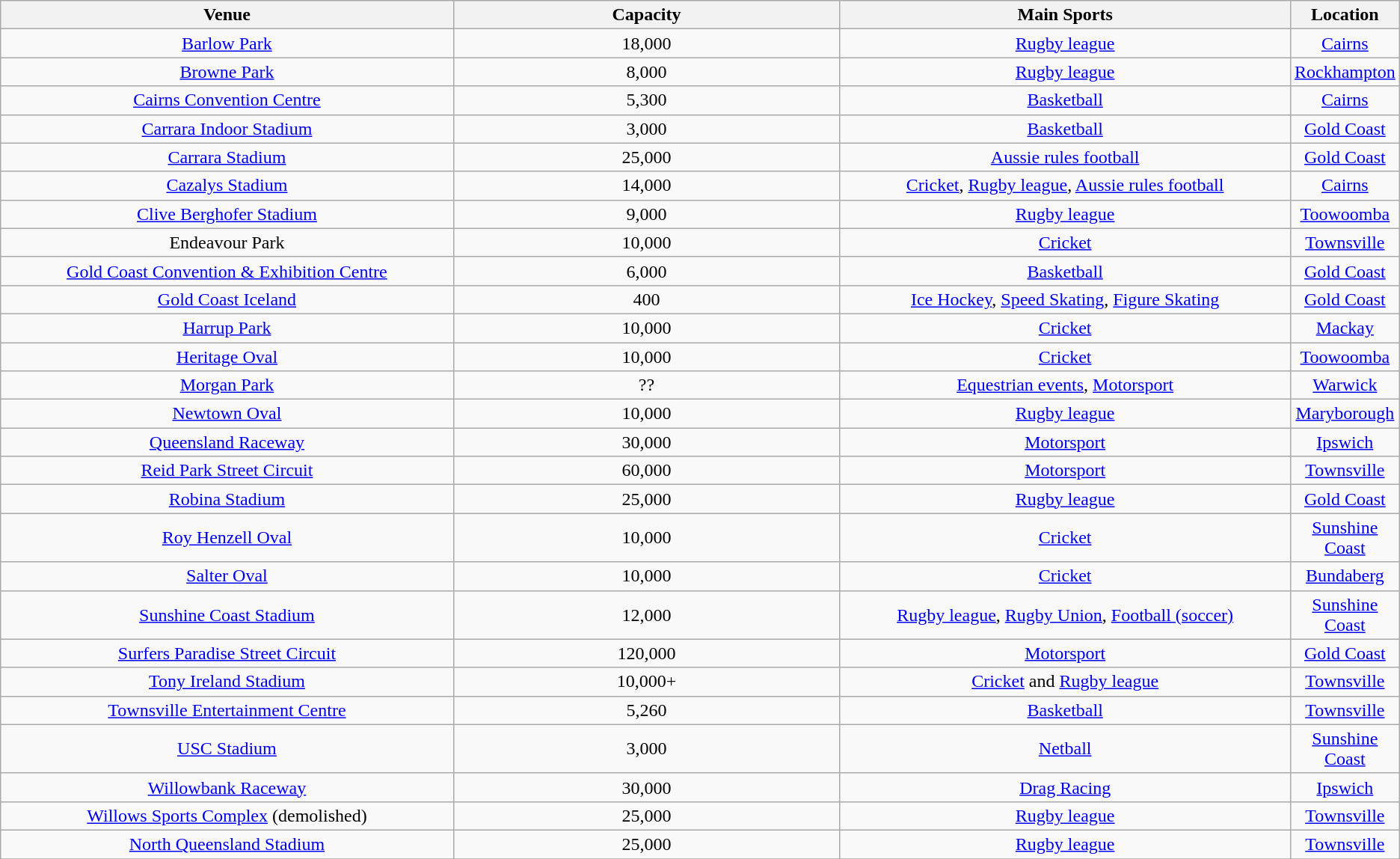<table class="wikitable sortable">
<tr>
<th>Venue</th>
<th>Capacity</th>
<th>Main Sports</th>
<th>Location</th>
</tr>
<tr>
<td width="30%" align="center"><a href='#'>Barlow Park</a></td>
<td width="20%" align="center">18,000</td>
<td width="25%" align="center"><a href='#'>Rugby league</a></td>
<td width="25%" align="center"><a href='#'>Cairns</a></td>
</tr>
<tr>
<td width="30%" align="center"><a href='#'>Browne Park</a></td>
<td width="20%" align="center">8,000</td>
<td width="25%" align="center"><a href='#'>Rugby league</a></td>
<td width="25%" align="center"><a href='#'>Rockhampton</a></td>
</tr>
<tr>
<td width="30%" align="center"><a href='#'>Cairns Convention Centre</a></td>
<td width="20%" align="center">5,300</td>
<td width="25%" align="center"><a href='#'>Basketball</a></td>
<td width="25%" align="center"><a href='#'>Cairns</a></td>
</tr>
<tr>
<td width="30%" align="center"><a href='#'>Carrara Indoor Stadium</a></td>
<td width="20%" align="center">3,000</td>
<td width="25%" align="center"><a href='#'>Basketball</a></td>
<td width="25%" align="center"><a href='#'>Gold Coast</a></td>
</tr>
<tr>
<td width="30%" align="center"><a href='#'>Carrara Stadium</a></td>
<td width="20%" align="center">25,000</td>
<td width="25%" align="center"><a href='#'>Aussie rules football</a></td>
<td width="25%" align="center"><a href='#'>Gold Coast</a></td>
</tr>
<tr>
<td width="30%" align="center"><a href='#'>Cazalys Stadium</a></td>
<td width="20%" align="center">14,000</td>
<td width="25%" align="center"><a href='#'>Cricket</a>, <a href='#'>Rugby league</a>, <a href='#'>Aussie rules football</a></td>
<td width="25%" align="center"><a href='#'>Cairns</a></td>
</tr>
<tr>
<td width="30%" align="center"><a href='#'>Clive Berghofer Stadium</a></td>
<td width="20%" align="center">9,000</td>
<td width="25%" align="center"><a href='#'>Rugby league</a></td>
<td width="25%" align="center"><a href='#'>Toowoomba</a></td>
</tr>
<tr>
<td width="30%" align="center">Endeavour Park</td>
<td width="20%" align="center">10,000</td>
<td width="25%" align="center"><a href='#'>Cricket</a></td>
<td width="25%" align="center"><a href='#'>Townsville</a></td>
</tr>
<tr>
<td width="30%" align="center"><a href='#'>Gold Coast Convention & Exhibition Centre</a></td>
<td width="20%" align="center">6,000</td>
<td width="25%" align="center"><a href='#'>Basketball</a></td>
<td width="25%" align="center"><a href='#'>Gold Coast</a></td>
</tr>
<tr>
<td width="35%" align="center"><a href='#'>Gold Coast Iceland</a></td>
<td width="30%" align="center">400</td>
<td width="35%" align="center"><a href='#'>Ice Hockey</a>, <a href='#'>Speed Skating</a>, <a href='#'>Figure Skating</a></td>
<td width="25%" align="center"><a href='#'>Gold Coast</a></td>
</tr>
<tr>
<td width="30%" align="center"><a href='#'>Harrup Park</a></td>
<td width="20%" align="center">10,000</td>
<td width="25%" align="center"><a href='#'>Cricket</a></td>
<td width="25%" align="center"><a href='#'>Mackay</a></td>
</tr>
<tr>
<td width="30%" align="center"><a href='#'>Heritage Oval</a></td>
<td width="20%" align="center">10,000</td>
<td width="25%" align="center"><a href='#'>Cricket</a></td>
<td width="25%" align="center"><a href='#'>Toowoomba</a></td>
</tr>
<tr>
<td width="30%" align="center"><a href='#'>Morgan Park</a></td>
<td width="20%" align="center">??</td>
<td width="25%" align="center"><a href='#'>Equestrian events</a>, <a href='#'>Motorsport</a></td>
<td width="25%" align="center"><a href='#'>Warwick</a></td>
</tr>
<tr>
<td width="30%" align="center"><a href='#'>Newtown Oval</a></td>
<td width="20%" align="center">10,000</td>
<td width="25%" align="center"><a href='#'>Rugby league</a></td>
<td width="25%" align="center"><a href='#'>Maryborough</a></td>
</tr>
<tr>
<td width="30%" align="center"><a href='#'>Queensland Raceway</a></td>
<td width="20%" align="center">30,000</td>
<td width="25%" align="center"><a href='#'>Motorsport</a></td>
<td width="25%" align="center"><a href='#'>Ipswich</a></td>
</tr>
<tr>
<td width="30%" align="center"><a href='#'>Reid Park Street Circuit</a></td>
<td width="20%" align="center">60,000</td>
<td width="25%" align="center"><a href='#'>Motorsport</a></td>
<td width="25%" align="center"><a href='#'>Townsville</a></td>
</tr>
<tr>
<td width="30%" align="center"><a href='#'>Robina Stadium</a></td>
<td width="20%" align="center">25,000</td>
<td width="25%" align="center"><a href='#'>Rugby league</a></td>
<td width="25%" align="center"><a href='#'>Gold Coast</a></td>
</tr>
<tr>
<td width="30%" align="center"><a href='#'>Roy Henzell Oval</a></td>
<td width="20%" align="center">10,000</td>
<td width="25%" align="center"><a href='#'>Cricket</a></td>
<td width="25%" align="center"><a href='#'>Sunshine Coast</a></td>
</tr>
<tr>
<td width="30%" align="center"><a href='#'>Salter Oval</a></td>
<td width="20%" align="center">10,000</td>
<td width="25%" align="center"><a href='#'>Cricket</a></td>
<td width="25%" align="center"><a href='#'>Bundaberg</a></td>
</tr>
<tr>
<td width="30%" align="center"><a href='#'>Sunshine Coast Stadium</a></td>
<td width="20%" align="center">12,000</td>
<td width="25%" align="center"><a href='#'>Rugby league</a>, <a href='#'>Rugby Union</a>, <a href='#'>Football (soccer)</a></td>
<td width="25%" align="center"><a href='#'>Sunshine Coast</a></td>
</tr>
<tr>
<td width="30%" align="center"><a href='#'>Surfers Paradise Street Circuit</a></td>
<td width="20%" align="center">120,000</td>
<td width="25%" align="center"><a href='#'>Motorsport</a></td>
<td width="25%" align="center"><a href='#'>Gold Coast</a></td>
</tr>
<tr>
<td width="30%" align="center"><a href='#'>Tony Ireland Stadium</a></td>
<td width="20%" align="center">10,000+</td>
<td width="25%" align="center"><a href='#'>Cricket</a> and <a href='#'>Rugby league</a></td>
<td width="25%" align="center"><a href='#'>Townsville</a></td>
</tr>
<tr>
<td width="30%" align="center"><a href='#'>Townsville Entertainment Centre</a></td>
<td width="20%" align="center">5,260</td>
<td width="25%" align="center"><a href='#'>Basketball</a></td>
<td width="25%" align="center"><a href='#'>Townsville</a></td>
</tr>
<tr>
<td width="30%" align="center"><a href='#'>USC Stadium</a></td>
<td width="20%" align="center">3,000</td>
<td width="25%" align="center"><a href='#'>Netball</a></td>
<td width="25%" align="center"><a href='#'>Sunshine Coast</a></td>
</tr>
<tr>
<td width="30%" align="center"><a href='#'>Willowbank Raceway</a></td>
<td width="20%" align="center">30,000</td>
<td width="25%" align="center"><a href='#'>Drag Racing</a></td>
<td width="25%" align="center"><a href='#'>Ipswich</a></td>
</tr>
<tr>
<td width="30%" align="center"><a href='#'>Willows Sports Complex</a> (demolished)</td>
<td width="20%" align="center">25,000</td>
<td width="25%" align="center"><a href='#'>Rugby league</a></td>
<td width="25%" align="center"><a href='#'>Townsville</a></td>
</tr>
<tr>
<td width="30%" align="center"><a href='#'>North Queensland Stadium</a></td>
<td width="20%" align="center">25,000</td>
<td width="25%" align="center"><a href='#'>Rugby league</a></td>
<td width="25%" align="center"><a href='#'>Townsville</a></td>
</tr>
<tr>
</tr>
</table>
